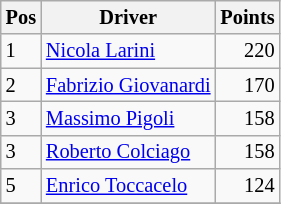<table class="wikitable" style="font-size: 85%;">
<tr>
<th>Pos</th>
<th>Driver</th>
<th>Points</th>
</tr>
<tr>
<td>1</td>
<td> <a href='#'>Nicola Larini</a></td>
<td style="text-align:right">220</td>
</tr>
<tr>
<td>2</td>
<td> <a href='#'>Fabrizio Giovanardi</a></td>
<td style="text-align:right">170</td>
</tr>
<tr>
<td>3</td>
<td> <a href='#'>Massimo Pigoli</a></td>
<td style="text-align:right">158</td>
</tr>
<tr>
<td>3</td>
<td> <a href='#'>Roberto Colciago</a></td>
<td style="text-align:right">158</td>
</tr>
<tr>
<td>5</td>
<td> <a href='#'>Enrico Toccacelo</a></td>
<td style="text-align:right">124</td>
</tr>
<tr>
</tr>
</table>
